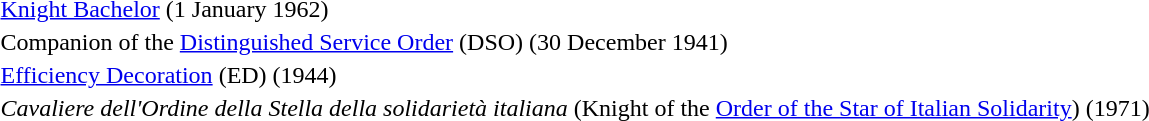<table>
<tr>
<td></td>
<td><a href='#'>Knight Bachelor</a> (1 January 1962)</td>
</tr>
<tr>
<td></td>
<td>Companion of the <a href='#'>Distinguished Service Order</a> (DSO) (30 December 1941)</td>
</tr>
<tr>
<td></td>
<td><a href='#'>Efficiency Decoration</a> (ED) (1944)</td>
</tr>
<tr>
<td></td>
<td><em>Cavaliere dell'Ordine della Stella della solidarietà italiana</em> (Knight of the <a href='#'>Order of the Star of Italian Solidarity</a>) (1971)</td>
</tr>
</table>
